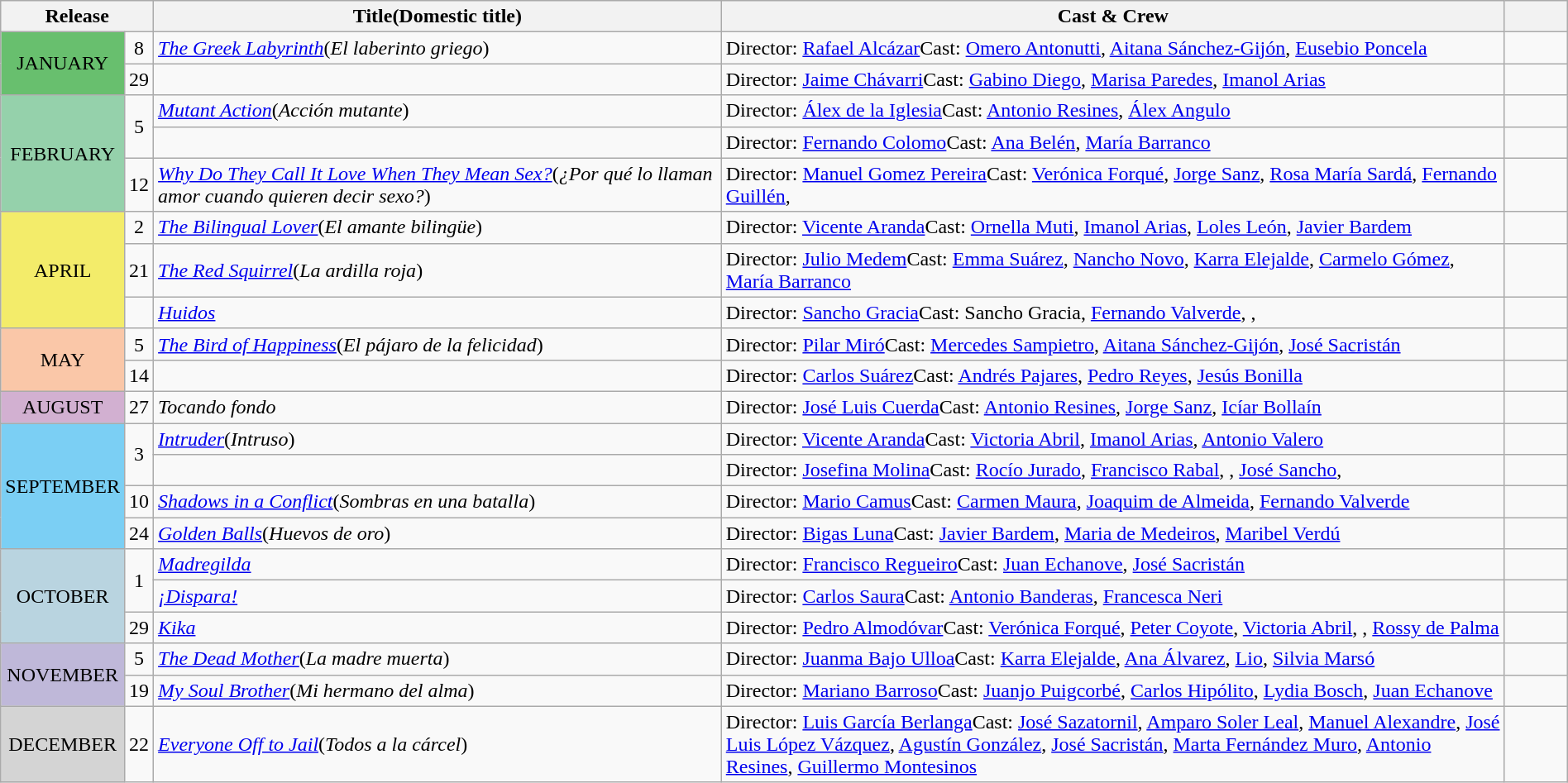<table class="wikitable sortable" style="width:100%;">
<tr>
<th colspan="2" style="width:5%;">Release</th>
<th>Title(Domestic title)</th>
<th style="width:50%;">Cast & Crew</th>
<th style="width:4%;"></th>
</tr>
<tr>
<td align = "center" rowspan = "2" bgcolor = #68bf6e>JANUARY</td>
<td align = "center">8</td>
<td><em><a href='#'>The Greek Labyrinth</a></em>(<em>El laberinto griego</em>)</td>
<td>Director: <a href='#'>Rafael Alcázar</a>Cast: <a href='#'>Omero Antonutti</a>, <a href='#'>Aitana Sánchez-Gijón</a>, <a href='#'>Eusebio Poncela</a></td>
<td align = "center"></td>
</tr>
<tr>
<td align = "center">29</td>
<td><em></em></td>
<td>Director: <a href='#'>Jaime Chávarri</a>Cast: <a href='#'>Gabino Diego</a>, <a href='#'>Marisa Paredes</a>, <a href='#'>Imanol Arias</a></td>
<td align = "center"></td>
</tr>
<tr>
<td align = "center" rowspan = "3" bgcolor = "#95d1ab">FEBRUARY</td>
<td align = "center" rowspan = "2">5</td>
<td><em><a href='#'>Mutant Action</a></em>(<em>Acción mutante</em>)</td>
<td>Director: <a href='#'>Álex de la Iglesia</a>Cast: <a href='#'>Antonio Resines</a>, <a href='#'>Álex Angulo</a></td>
<td align = "center"></td>
</tr>
<tr>
<td><em></em></td>
<td>Director: <a href='#'>Fernando Colomo</a>Cast: <a href='#'>Ana Belén</a>, <a href='#'>María Barranco</a></td>
<td align = "center"></td>
</tr>
<tr>
<td align = "center">12</td>
<td><em><a href='#'>Why Do They Call It Love When They Mean Sex?</a></em>(<em>¿Por qué lo llaman amor cuando quieren decir sexo?</em>)</td>
<td>Director: <a href='#'>Manuel Gomez Pereira</a>Cast: <a href='#'>Verónica Forqué</a>, <a href='#'>Jorge Sanz</a>, <a href='#'>Rosa María Sardá</a>, <a href='#'>Fernando Guillén</a>, </td>
<td align = "center"></td>
</tr>
<tr>
<td align = "center" rowspan = "3" bgcolor = "f3ec6a">APRIL</td>
<td align = "center">2</td>
<td><em><a href='#'>The Bilingual Lover</a></em>(<em>El amante bilingüe</em>)</td>
<td>Director: <a href='#'>Vicente Aranda</a>Cast: <a href='#'>Ornella Muti</a>, <a href='#'>Imanol Arias</a>, <a href='#'>Loles León</a>, <a href='#'>Javier Bardem</a></td>
<td align = "center"></td>
</tr>
<tr>
<td align = "center">21</td>
<td><em><a href='#'>The Red Squirrel</a></em>(<em>La ardilla roja</em>)</td>
<td>Director: <a href='#'>Julio Medem</a>Cast: <a href='#'>Emma Suárez</a>, <a href='#'>Nancho Novo</a>, <a href='#'>Karra Elejalde</a>, <a href='#'>Carmelo Gómez</a>, <a href='#'>María Barranco</a></td>
<td align = "center"></td>
</tr>
<tr>
<td></td>
<td><em><a href='#'>Huidos</a></em></td>
<td>Director: <a href='#'>Sancho Gracia</a>Cast: Sancho Gracia, <a href='#'>Fernando Valverde</a>, , </td>
<td></td>
</tr>
<tr>
<td align = "center" rowspan = "2" bgcolor = "#fac7a8">MAY</td>
<td align = "center">5</td>
<td><em><a href='#'>The Bird of Happiness</a></em>(<em>El pájaro de la felicidad</em>)</td>
<td>Director: <a href='#'>Pilar Miró</a>Cast: <a href='#'>Mercedes Sampietro</a>, <a href='#'>Aitana Sánchez-Gijón</a>, <a href='#'>José Sacristán</a></td>
<td align = "center"></td>
</tr>
<tr>
<td align = "center">14</td>
<td><em></em></td>
<td>Director: <a href='#'>Carlos Suárez</a>Cast: <a href='#'>Andrés Pajares</a>, <a href='#'>Pedro Reyes</a>, <a href='#'>Jesús Bonilla</a></td>
<td align = "center"></td>
</tr>
<tr>
<td align = "center" rowspan = "1" bgcolor = "#d2b0d1">AUGUST</td>
<td align = "center">27</td>
<td><em>Tocando fondo</em></td>
<td>Director: <a href='#'>José Luis Cuerda</a>Cast: <a href='#'>Antonio Resines</a>, <a href='#'>Jorge Sanz</a>, <a href='#'>Icíar Bollaín</a></td>
<td align = "center"></td>
</tr>
<tr>
<td align = "center" rowspan = "4" bgcolor = "#7bcff4">SEPTEMBER</td>
<td align = "center" rowspan = "2">3</td>
<td><em><a href='#'>Intruder</a></em>(<em>Intruso</em>)</td>
<td>Director: <a href='#'>Vicente Aranda</a>Cast: <a href='#'>Victoria Abril</a>, <a href='#'>Imanol Arias</a>, <a href='#'>Antonio Valero</a></td>
<td align = "center"></td>
</tr>
<tr>
<td><em></em></td>
<td>Director: <a href='#'>Josefina Molina</a>Cast: <a href='#'>Rocío Jurado</a>, <a href='#'>Francisco Rabal</a>, , <a href='#'>José Sancho</a>, </td>
<td align = "center"></td>
</tr>
<tr>
<td align = "center">10</td>
<td><em><a href='#'>Shadows in a Conflict</a></em>(<em>Sombras en una batalla</em>)</td>
<td>Director: <a href='#'>Mario Camus</a>Cast: <a href='#'>Carmen Maura</a>, <a href='#'>Joaquim de Almeida</a>, <a href='#'>Fernando Valverde</a></td>
<td align = "center"></td>
</tr>
<tr>
<td align = "center">24</td>
<td><em><a href='#'>Golden Balls</a></em>(<em>Huevos de oro</em>)</td>
<td>Director: <a href='#'>Bigas Luna</a>Cast: <a href='#'>Javier Bardem</a>, <a href='#'>Maria de Medeiros</a>, <a href='#'>Maribel Verdú</a></td>
<td align = "center"></td>
</tr>
<tr>
<td align = "center" rowspan = "3" bgcolor = "#b9d4e">OCTOBER</td>
<td align = "center" rowspan = "2">1</td>
<td><em><a href='#'>Madregilda</a></em></td>
<td>Director: <a href='#'>Francisco Regueiro</a>Cast: <a href='#'>Juan Echanove</a>, <a href='#'>José Sacristán</a></td>
<td align = "center"></td>
</tr>
<tr>
<td><em><a href='#'>¡Dispara!</a></em></td>
<td>Director: <a href='#'>Carlos Saura</a>Cast: <a href='#'>Antonio Banderas</a>, <a href='#'>Francesca Neri</a></td>
<td align = "center"></td>
</tr>
<tr>
<td align = "center">29</td>
<td><em><a href='#'>Kika</a></em></td>
<td>Director: <a href='#'>Pedro Almodóvar</a>Cast: <a href='#'>Verónica Forqué</a>, <a href='#'>Peter Coyote</a>, <a href='#'>Victoria Abril</a>, , <a href='#'>Rossy de Palma</a></td>
<td align = "center"></td>
</tr>
<tr>
<td align = "center" rowspan = "2" bgcolor = "#bfb8d9">NOVEMBER</td>
<td align = "center">5</td>
<td><em><a href='#'>The Dead Mother</a></em>(<em>La madre muerta</em>)</td>
<td>Director: <a href='#'>Juanma Bajo Ulloa</a>Cast: <a href='#'>Karra Elejalde</a>, <a href='#'>Ana Álvarez</a>, <a href='#'>Lio</a>, <a href='#'>Silvia Marsó</a></td>
<td align = "center"></td>
</tr>
<tr>
<td align = "center">19</td>
<td><em><a href='#'>My Soul Brother</a></em>(<em>Mi hermano del alma</em>)</td>
<td>Director: <a href='#'>Mariano Barroso</a>Cast: <a href='#'>Juanjo Puigcorbé</a>, <a href='#'>Carlos Hipólito</a>, <a href='#'>Lydia Bosch</a>, <a href='#'>Juan Echanove</a></td>
<td align = "center"></td>
</tr>
<tr>
<td align = "center" rowspan = "1" bgcolor = "#d4d4d4">DECEMBER</td>
<td align = "center">22</td>
<td><em><a href='#'>Everyone Off to Jail</a></em>(<em>Todos a la cárcel</em>)</td>
<td>Director: <a href='#'>Luis García Berlanga</a>Cast: <a href='#'>José Sazatornil</a>, <a href='#'>Amparo Soler Leal</a>, <a href='#'>Manuel Alexandre</a>, <a href='#'>José Luis López Vázquez</a>, <a href='#'>Agustín González</a>, <a href='#'>José Sacristán</a>, <a href='#'>Marta Fernández Muro</a>, <a href='#'>Antonio Resines</a>, <a href='#'>Guillermo Montesinos</a></td>
<td align = "center"></td>
</tr>
</table>
